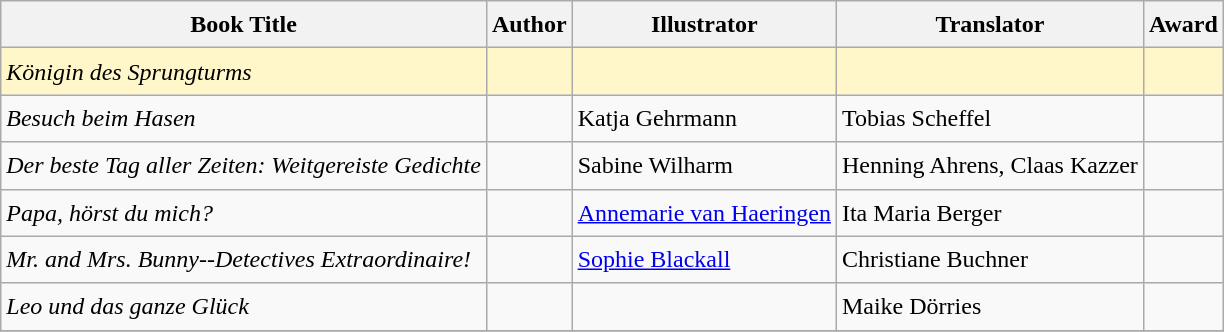<table class="wikitable sortable mw-collapsible" style="font-size:1.00em; line-height:1.5em;">
<tr>
<th scope="col">Book Title</th>
<th scope="col">Author</th>
<th scope="col">Illustrator</th>
<th scope="col">Translator</th>
<th scope="col">Award</th>
</tr>
<tr style="background:#fff7c9">
<td><em>Königin des Sprungturms</em></td>
<td></td>
<td></td>
<td></td>
<td></td>
</tr>
<tr>
<td><em>Besuch beim Hasen</em></td>
<td></td>
<td>Katja Gehrmann</td>
<td>Tobias Scheffel</td>
<td></td>
</tr>
<tr>
<td><em>Der beste Tag aller Zeiten: Weitgereiste Gedichte</em></td>
<td></td>
<td>Sabine Wilharm</td>
<td>Henning Ahrens, Claas Kazzer</td>
<td></td>
</tr>
<tr>
<td><em>Papa, hörst du mich?</em></td>
<td></td>
<td><a href='#'>Annemarie van Haeringen</a></td>
<td>Ita Maria Berger</td>
<td> </td>
</tr>
<tr>
<td><em>Mr. and Mrs. Bunny--Detectives Extraordinaire!</em></td>
<td></td>
<td><a href='#'>Sophie Blackall</a></td>
<td>Christiane Buchner</td>
<td></td>
</tr>
<tr>
<td><em>Leo und das ganze Glück</em></td>
<td></td>
<td></td>
<td>Maike Dörries</td>
<td></td>
</tr>
<tr style="background:#fff7c9">
</tr>
</table>
